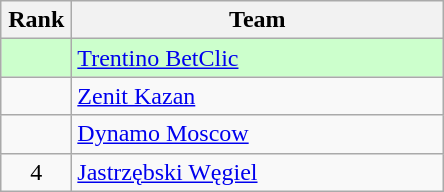<table class="wikitable" style="text-align: center;">
<tr>
<th width=40>Rank</th>
<th width=240>Team</th>
</tr>
<tr bgcolor=#CCFFCC>
<td></td>
<td align=left> <a href='#'>Trentino BetClic</a></td>
</tr>
<tr>
<td></td>
<td align=left> <a href='#'>Zenit Kazan</a></td>
</tr>
<tr>
<td></td>
<td align=left> <a href='#'>Dynamo Moscow</a></td>
</tr>
<tr>
<td>4</td>
<td align=left> <a href='#'>Jastrzębski Węgiel</a></td>
</tr>
</table>
